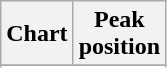<table class="wikitable sortable">
<tr>
<th>Chart</th>
<th>Peak<br>position</th>
</tr>
<tr>
</tr>
<tr>
</tr>
<tr>
</tr>
<tr>
</tr>
<tr>
</tr>
<tr>
</tr>
<tr>
</tr>
<tr>
</tr>
<tr>
</tr>
</table>
